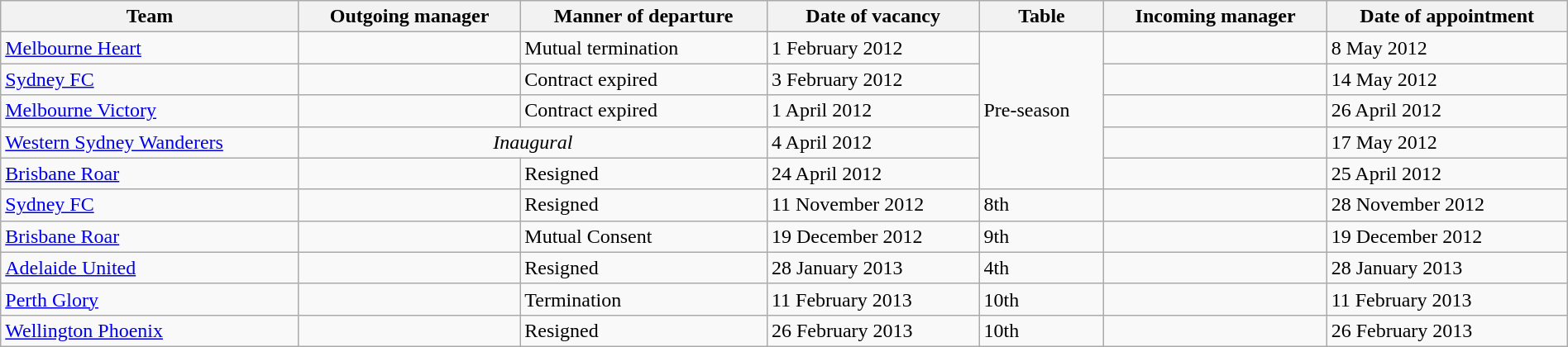<table class="wikitable sortable" style="width:100%">
<tr>
<th>Team</th>
<th>Outgoing manager</th>
<th>Manner of departure</th>
<th>Date of vacancy</th>
<th>Table</th>
<th>Incoming manager</th>
<th>Date of appointment</th>
</tr>
<tr>
<td><a href='#'>Melbourne Heart</a></td>
<td></td>
<td>Mutual termination</td>
<td>1 February 2012</td>
<td rowspan=5>Pre-season</td>
<td></td>
<td>8 May 2012</td>
</tr>
<tr>
<td><a href='#'>Sydney FC</a></td>
<td></td>
<td>Contract expired</td>
<td>3 February 2012</td>
<td></td>
<td>14 May 2012</td>
</tr>
<tr>
<td><a href='#'>Melbourne Victory</a></td>
<td></td>
<td>Contract expired</td>
<td>1 April 2012</td>
<td></td>
<td>26 April 2012</td>
</tr>
<tr>
<td><a href='#'>Western Sydney Wanderers</a></td>
<td colspan="2" style="text-align:center;"><em>Inaugural</em></td>
<td>4 April 2012</td>
<td></td>
<td>17 May 2012</td>
</tr>
<tr>
<td><a href='#'>Brisbane Roar</a></td>
<td></td>
<td>Resigned</td>
<td>24 April 2012</td>
<td></td>
<td>25 April 2012</td>
</tr>
<tr>
<td><a href='#'>Sydney FC</a></td>
<td></td>
<td>Resigned</td>
<td>11 November 2012</td>
<td>8th</td>
<td></td>
<td>28 November 2012</td>
</tr>
<tr>
<td><a href='#'>Brisbane Roar</a></td>
<td></td>
<td>Mutual Consent</td>
<td>19 December 2012</td>
<td>9th</td>
<td></td>
<td>19 December 2012</td>
</tr>
<tr>
<td><a href='#'>Adelaide United</a></td>
<td></td>
<td>Resigned</td>
<td>28 January 2013</td>
<td>4th</td>
<td></td>
<td>28 January 2013</td>
</tr>
<tr>
<td><a href='#'>Perth Glory</a></td>
<td></td>
<td>Termination</td>
<td>11 February 2013</td>
<td>10th</td>
<td></td>
<td>11 February 2013</td>
</tr>
<tr>
<td><a href='#'>Wellington Phoenix</a></td>
<td></td>
<td>Resigned</td>
<td>26 February 2013</td>
<td>10th</td>
<td></td>
<td>26 February 2013</td>
</tr>
</table>
